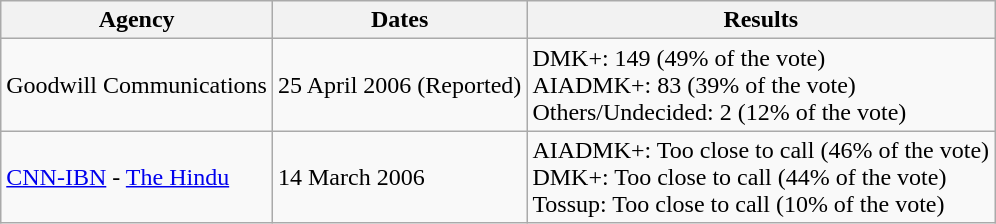<table class="wikitable">
<tr>
<th>Agency</th>
<th>Dates</th>
<th>Results</th>
</tr>
<tr>
<td>Goodwill Communications</td>
<td>25 April 2006 (Reported)</td>
<td>DMK+: 149 (49% of the vote)<br> AIADMK+: 83 (39% of the vote)<br>  Others/Undecided: 2 (12% of the vote) </td>
</tr>
<tr>
<td><a href='#'>CNN-IBN</a> - <a href='#'>The Hindu</a></td>
<td>14 March 2006</td>
<td>AIADMK+: Too close to call (46% of the vote)<br> DMK+: Too close to call (44% of the vote)<br> Tossup: Too close to call (10% of the vote) </td>
</tr>
</table>
